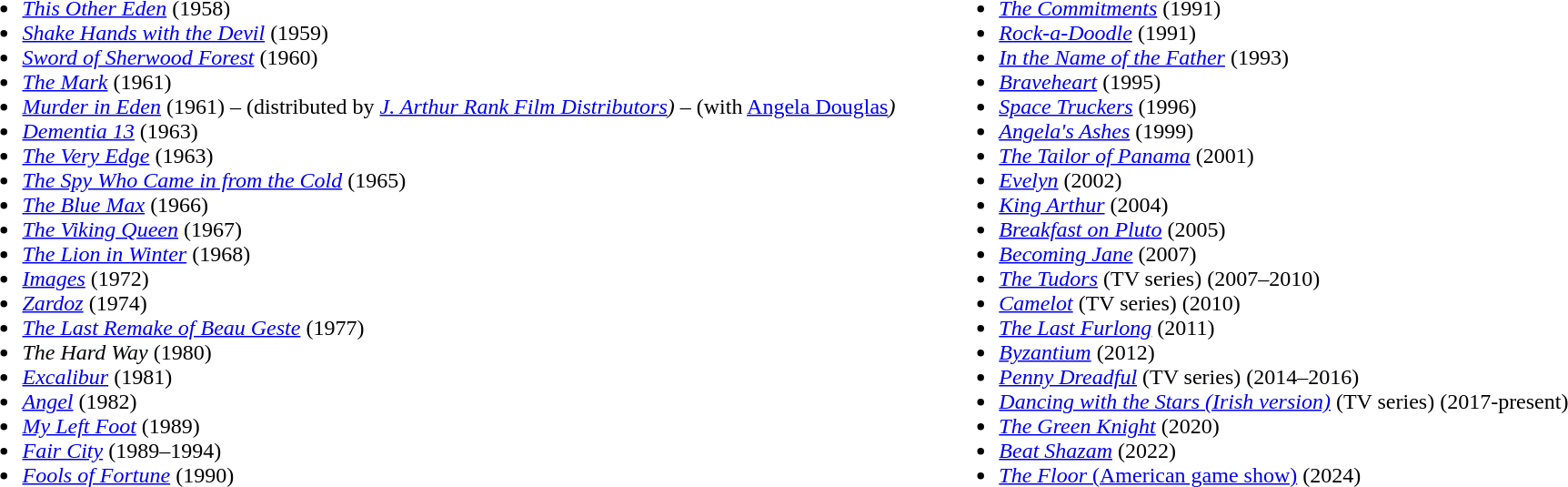<table width="95%">
<tr valign=top>
<td style= width="50%"><br><ul><li><em><a href='#'>This Other Eden</a></em> (1958)</li><li><em><a href='#'>Shake Hands with the Devil</a></em> (1959)</li><li><em><a href='#'>Sword of Sherwood Forest</a></em> (1960)</li><li><em><a href='#'>The Mark</a></em> (1961)</li><li><em><a href='#'>Murder in Eden</a></em> (1961) – (distributed by <em><a href='#'>J. Arthur Rank Film Distributors</a>)</em> – (with <a href='#'>Angela Douglas</a><em>)</em></li><li><em><a href='#'>Dementia 13</a></em> (1963)</li><li><em><a href='#'>The Very Edge</a></em> (1963)</li><li><em><a href='#'>The Spy Who Came in from the Cold</a></em> (1965)</li><li><em><a href='#'>The Blue Max</a></em> (1966)</li><li><em><a href='#'>The Viking Queen</a></em> (1967)</li><li><em><a href='#'>The Lion in Winter</a></em> (1968)</li><li><em><a href='#'>Images</a></em> (1972)</li><li><em><a href='#'>Zardoz</a></em> (1974)</li><li><em><a href='#'>The Last Remake of Beau Geste</a></em> (1977)</li><li><em>The Hard Way</em> (1980)</li><li><em><a href='#'>Excalibur</a></em> (1981)</li><li><em><a href='#'>Angel</a></em> (1982)</li><li><em><a href='#'>My Left Foot</a></em> (1989)</li><li><em><a href='#'>Fair City</a></em> (1989–1994)</li><li><em><a href='#'>Fools of Fortune</a></em> (1990)</li></ul></td>
<td><br><ul><li><em><a href='#'>The Commitments</a></em> (1991)</li><li><em><a href='#'>Rock-a-Doodle</a></em> (1991)</li><li><em><a href='#'>In the Name of the Father</a></em> (1993)</li><li><em><a href='#'>Braveheart</a></em> (1995)</li><li><em><a href='#'>Space Truckers</a></em> (1996)</li><li><em><a href='#'>Angela's Ashes</a></em> (1999)</li><li><em><a href='#'>The Tailor of Panama</a></em> (2001)</li><li><em><a href='#'>Evelyn</a></em> (2002)</li><li><em><a href='#'>King Arthur</a></em> (2004)</li><li><em><a href='#'>Breakfast on Pluto</a></em> (2005)</li><li><em><a href='#'>Becoming Jane</a></em> (2007)</li><li><em><a href='#'>The Tudors</a></em> (TV series) (2007–2010)</li><li><em><a href='#'>Camelot</a></em> (TV series) (2010)</li><li><em><a href='#'>The Last Furlong</a></em> (2011)</li><li><em><a href='#'>Byzantium</a></em> (2012)</li><li><em><a href='#'>Penny Dreadful</a></em> (TV series) (2014–2016)</li><li><em><a href='#'>Dancing with the Stars (Irish version)</a></em> (TV series) (2017-present)</li><li><em><a href='#'>The Green Knight</a></em> (2020)</li><li><em><a href='#'>Beat Shazam</a></em> (2022)</li><li><a href='#'><em>The Floor</em> (American game show)</a> (2024)</li></ul></td>
</tr>
</table>
